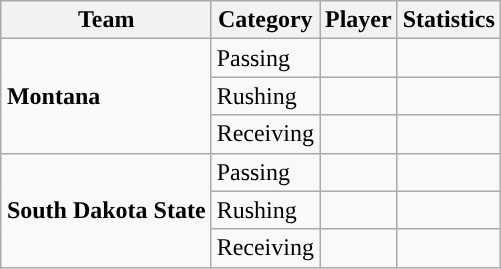<table class="wikitable" style="float: right;">
<tr>
<th>Team</th>
<th>Category</th>
<th>Player</th>
<th>Statistics</th>
</tr>
<tr>
<td rowspan=3><strong>Montana</strong></td>
<td>Passing</td>
<td></td>
<td></td>
</tr>
<tr>
<td>Rushing</td>
<td></td>
<td></td>
</tr>
<tr>
<td>Receiving</td>
<td></td>
<td></td>
</tr>
<tr>
<td rowspan=3><strong>South Dakota State</strong></td>
<td>Passing</td>
<td></td>
<td></td>
</tr>
<tr>
<td>Rushing</td>
<td></td>
<td></td>
</tr>
<tr>
<td>Receiving</td>
<td></td>
<td></td>
</tr>
</table>
